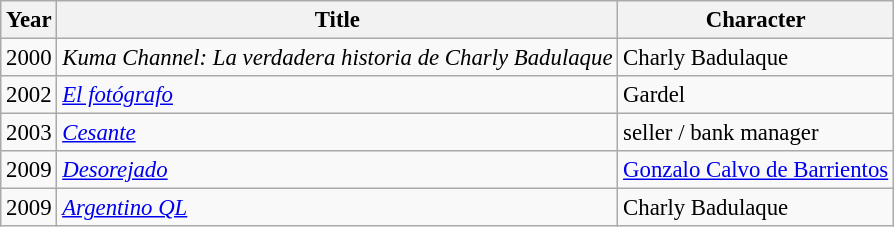<table class="wikitable sortable" style="font-size:95%;">
<tr>
<th>Year</th>
<th>Title</th>
<th>Character</th>
</tr>
<tr>
<td>2000</td>
<td><em>Kuma Channel: La verdadera historia de Charly Badulaque</em></td>
<td>Charly Badulaque</td>
</tr>
<tr>
<td>2002</td>
<td><em><a href='#'>El fotógrafo</a></em></td>
<td>Gardel</td>
</tr>
<tr>
<td>2003</td>
<td><em><a href='#'>Cesante</a></em></td>
<td>seller / bank manager</td>
</tr>
<tr>
<td>2009</td>
<td><em><a href='#'>Desorejado</a></em></td>
<td><a href='#'>Gonzalo Calvo de Barrientos</a></td>
</tr>
<tr>
<td>2009</td>
<td><em><a href='#'>Argentino QL</a></em></td>
<td>Charly Badulaque</td>
</tr>
</table>
